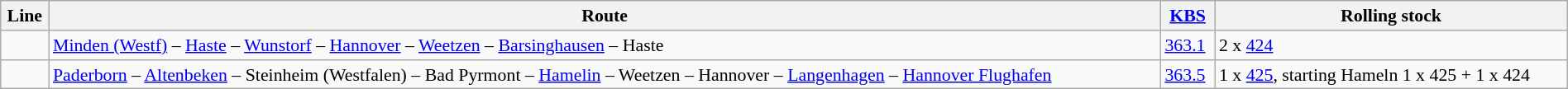<table class="wikitable" style="font-size:91%; width:100%;">
<tr class="hintergrundfarbe5">
<th>Line</th>
<th>Route</th>
<th><a href='#'>KBS</a></th>
<th>Rolling stock</th>
</tr>
<tr>
<td style="font-size:111%;"></td>
<td><a href='#'>Minden (Westf)</a> – <a href='#'>Haste</a> – <a href='#'>Wunstorf</a> – <a href='#'>Hannover</a> – <a href='#'>Weetzen</a> – <a href='#'>Barsinghausen</a> – Haste</td>
<td><a href='#'>363.1</a></td>
<td>2 x <a href='#'>424</a></td>
</tr>
<tr>
<td style="font-size:111%;"></td>
<td><a href='#'>Paderborn</a> – <a href='#'>Altenbeken</a> – Steinheim (Westfalen) – Bad Pyrmont – <a href='#'>Hamelin</a> – Weetzen – Hannover – <a href='#'>Langenhagen</a> – <a href='#'>Hannover Flughafen</a></td>
<td><a href='#'>363.5</a></td>
<td>1 x <a href='#'>425</a>, starting Hameln 1 x 425 + 1 x 424</td>
</tr>
</table>
